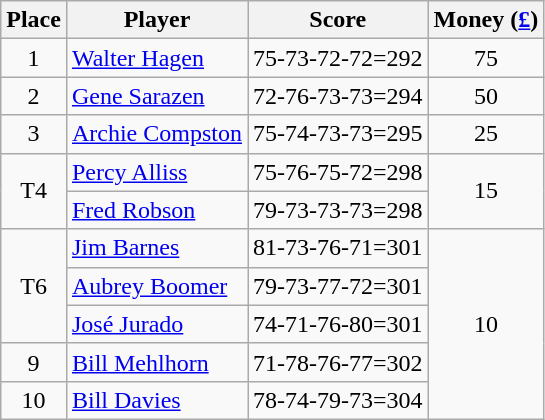<table class=wikitable>
<tr>
<th>Place</th>
<th>Player</th>
<th>Score</th>
<th>Money (<a href='#'>£</a>)</th>
</tr>
<tr>
<td align=center>1</td>
<td> <a href='#'>Walter Hagen</a></td>
<td>75-73-72-72=292</td>
<td align=center>75</td>
</tr>
<tr>
<td align=center>2</td>
<td> <a href='#'>Gene Sarazen</a></td>
<td>72-76-73-73=294</td>
<td align=center>50</td>
</tr>
<tr>
<td align=center>3</td>
<td> <a href='#'>Archie Compston</a></td>
<td>75-74-73-73=295</td>
<td align=center>25</td>
</tr>
<tr>
<td rowspan=2 align=center>T4</td>
<td> <a href='#'>Percy Alliss</a></td>
<td>75-76-75-72=298</td>
<td rowspan=2 align=center>15</td>
</tr>
<tr>
<td> <a href='#'>Fred Robson</a></td>
<td>79-73-73-73=298</td>
</tr>
<tr>
<td rowspan=3 align=center>T6</td>
<td> <a href='#'>Jim Barnes</a></td>
<td>81-73-76-71=301</td>
<td rowspan=5 align=center>10</td>
</tr>
<tr>
<td> <a href='#'>Aubrey Boomer</a></td>
<td>79-73-77-72=301</td>
</tr>
<tr>
<td> <a href='#'>José Jurado</a></td>
<td>74-71-76-80=301</td>
</tr>
<tr>
<td align=center>9</td>
<td> <a href='#'>Bill Mehlhorn</a></td>
<td>71-78-76-77=302</td>
</tr>
<tr>
<td align=center>10</td>
<td> <a href='#'>Bill Davies</a></td>
<td>78-74-79-73=304</td>
</tr>
</table>
